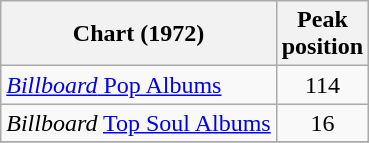<table class="wikitable">
<tr>
<th>Chart (1972)</th>
<th>Peak<br>position</th>
</tr>
<tr>
<td><a href='#'><em>Billboard</em> Pop Albums</a></td>
<td align=center>114</td>
</tr>
<tr>
<td><em>Billboard</em> <a href='#'>Top Soul Albums</a></td>
<td align=center>16</td>
</tr>
<tr>
</tr>
</table>
